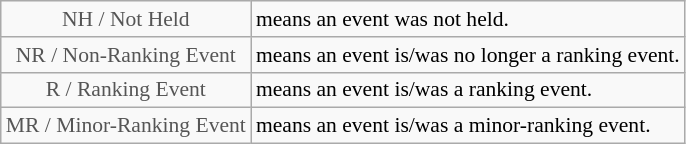<table class="wikitable" style="font-size:90%">
<tr>
<td style="text-align:center; color:#555555;" colspan="4">NH / Not Held</td>
<td>means an event was not held.</td>
</tr>
<tr>
<td style="text-align:center; color:#555555;" colspan="4">NR / Non-Ranking Event</td>
<td>means an event is/was no longer a ranking event.</td>
</tr>
<tr>
<td style="text-align:center; color:#555555;" colspan="4">R / Ranking Event</td>
<td>means an event is/was a ranking event.</td>
</tr>
<tr>
<td style="text-align:center; color:#555555;" colspan="4">MR / Minor-Ranking Event</td>
<td>means an event is/was a minor-ranking event.</td>
</tr>
</table>
